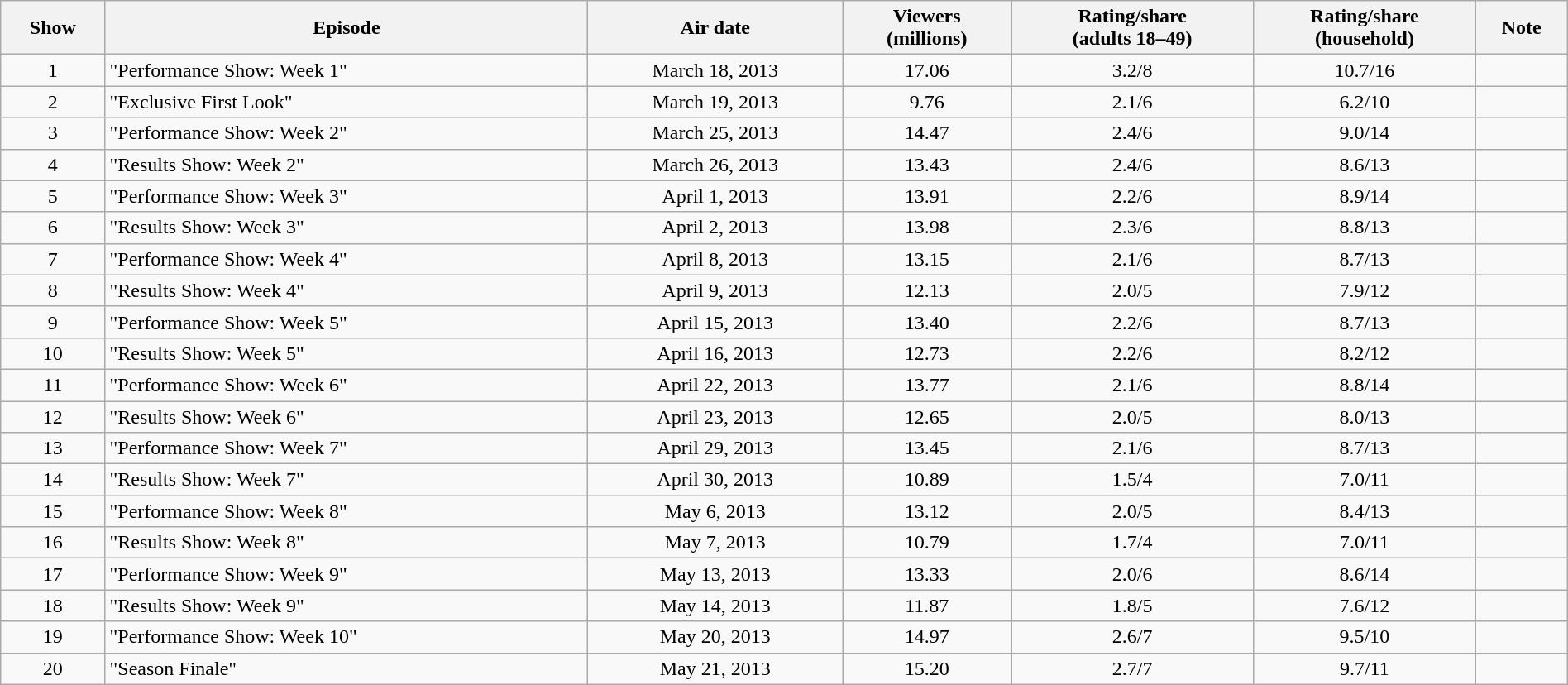<table class="wikitable" style="margin:0; width:100%;">
<tr>
<th>Show</th>
<th>Episode</th>
<th>Air date</th>
<th>Viewers<br>(millions)</th>
<th>Rating/share<br>(adults 18–49)</th>
<th>Rating/share<br>(household)</th>
<th>Note</th>
</tr>
<tr>
<td style="text-align:center;">1</td>
<td>"Performance Show: Week 1"</td>
<td style="text-align:center;">March 18, 2013</td>
<td style="text-align:center;">17.06</td>
<td style="text-align:center;">3.2/8</td>
<td style="text-align:center;">10.7/16</td>
<td style="text-align:center;"></td>
</tr>
<tr>
<td style="text-align:center;">2</td>
<td>"Exclusive First Look"</td>
<td style="text-align:center;">March 19, 2013</td>
<td style="text-align:center;">9.76</td>
<td style="text-align:center;">2.1/6</td>
<td style="text-align:center;">6.2/10</td>
<td style="text-align:center;"></td>
</tr>
<tr>
<td style="text-align:center;">3</td>
<td>"Performance Show: Week 2"</td>
<td style="text-align:center;">March 25, 2013</td>
<td style="text-align:center;">14.47</td>
<td style="text-align:center;">2.4/6</td>
<td style="text-align:center;">9.0/14</td>
<td style="text-align:center;"></td>
</tr>
<tr>
<td style="text-align:center;">4</td>
<td>"Results Show: Week 2"</td>
<td style="text-align:center;">March 26, 2013</td>
<td style="text-align:center;">13.43</td>
<td style="text-align:center;">2.4/6</td>
<td style="text-align:center;">8.6/13</td>
<td style="text-align:center;"></td>
</tr>
<tr>
<td style="text-align:center;">5</td>
<td>"Performance Show: Week 3"</td>
<td style="text-align:center;">April 1, 2013</td>
<td style="text-align:center;">13.91</td>
<td style="text-align:center;">2.2/6</td>
<td style="text-align:center;">8.9/14</td>
<td style="text-align:center;"></td>
</tr>
<tr>
<td style="text-align:center;">6</td>
<td>"Results Show: Week 3"</td>
<td style="text-align:center;">April 2, 2013</td>
<td style="text-align:center;">13.98</td>
<td style="text-align:center;">2.3/6</td>
<td style="text-align:center;">8.8/13</td>
<td style="text-align:center;"></td>
</tr>
<tr>
<td style="text-align:center;">7</td>
<td>"Performance Show: Week 4"</td>
<td style="text-align:center;">April 8, 2013</td>
<td style="text-align:center;">13.15</td>
<td style="text-align:center;">2.1/6</td>
<td style="text-align:center;">8.7/13</td>
<td style="text-align:center;"></td>
</tr>
<tr>
<td style="text-align:center;">8</td>
<td>"Results Show: Week 4"</td>
<td style="text-align:center;">April 9, 2013</td>
<td style="text-align:center;">12.13</td>
<td style="text-align:center;">2.0/5</td>
<td style="text-align:center;">7.9/12</td>
<td style="text-align:center;"></td>
</tr>
<tr>
<td style="text-align:center;">9</td>
<td>"Performance Show: Week 5"</td>
<td style="text-align:center;">April 15, 2013</td>
<td style="text-align:center;">13.40</td>
<td style="text-align:center;">2.2/6</td>
<td style="text-align:center;">8.7/13</td>
<td style="text-align:center;"></td>
</tr>
<tr>
<td style="text-align:center;">10</td>
<td>"Results Show: Week 5"</td>
<td style="text-align:center;">April 16, 2013</td>
<td style="text-align:center;">12.73</td>
<td style="text-align:center;">2.2/6</td>
<td style="text-align:center;">8.2/12</td>
<td style="text-align:center;"></td>
</tr>
<tr>
<td style="text-align:center;">11</td>
<td>"Performance Show: Week 6"</td>
<td style="text-align:center;">April 22, 2013</td>
<td style="text-align:center;">13.77</td>
<td style="text-align:center;">2.1/6</td>
<td style="text-align:center;">8.8/14</td>
<td style="text-align:center;"></td>
</tr>
<tr>
<td style="text-align:center;">12</td>
<td>"Results Show: Week 6"</td>
<td style="text-align:center;">April 23, 2013</td>
<td style="text-align:center;">12.65</td>
<td style="text-align:center;">2.0/5</td>
<td style="text-align:center;">8.0/13</td>
<td style="text-align:center;"></td>
</tr>
<tr>
<td style="text-align:center;">13</td>
<td>"Performance Show: Week 7"</td>
<td style="text-align:center;">April 29, 2013</td>
<td style="text-align:center;">13.45</td>
<td style="text-align:center;">2.1/6</td>
<td style="text-align:center;">8.7/13</td>
<td style="text-align:center;"></td>
</tr>
<tr>
<td style="text-align:center;">14</td>
<td>"Results Show: Week 7"</td>
<td style="text-align:center;">April 30, 2013</td>
<td style="text-align:center;">10.89</td>
<td style="text-align:center;">1.5/4</td>
<td style="text-align:center;">7.0/11</td>
<td style="text-align:center;"></td>
</tr>
<tr>
<td style="text-align:center;">15</td>
<td>"Performance Show: Week 8"</td>
<td style="text-align:center;">May 6, 2013</td>
<td style="text-align:center;">13.12</td>
<td style="text-align:center;">2.0/5</td>
<td style="text-align:center;">8.4/13</td>
<td style="text-align:center;"></td>
</tr>
<tr>
<td style="text-align:center;">16</td>
<td>"Results Show: Week 8"</td>
<td style="text-align:center;">May 7, 2013</td>
<td style="text-align:center;">10.79</td>
<td style="text-align:center;">1.7/4</td>
<td style="text-align:center;">7.0/11</td>
<td style="text-align:center;"></td>
</tr>
<tr>
<td style="text-align:center;">17</td>
<td>"Performance Show: Week 9"</td>
<td style="text-align:center;">May 13, 2013</td>
<td style="text-align:center;">13.33</td>
<td style="text-align:center;">2.0/6</td>
<td style="text-align:center;">8.6/14</td>
<td style="text-align:center;"></td>
</tr>
<tr>
<td style="text-align:center;">18</td>
<td>"Results Show: Week 9"</td>
<td style="text-align:center;">May 14, 2013</td>
<td style="text-align:center;">11.87</td>
<td style="text-align:center;">1.8/5</td>
<td style="text-align:center;">7.6/12</td>
<td style="text-align:center;"></td>
</tr>
<tr>
<td style="text-align:center;">19</td>
<td>"Performance Show: Week 10"</td>
<td style="text-align:center;">May 20, 2013</td>
<td style="text-align:center;">14.97</td>
<td style="text-align:center;">2.6/7</td>
<td style="text-align:center;">9.5/10</td>
<td style="text-align:center;"></td>
</tr>
<tr>
<td style="text-align:center;">20</td>
<td>"Season Finale"</td>
<td style="text-align:center;">May 21, 2013</td>
<td style="text-align:center;">15.20</td>
<td style="text-align:center;">2.7/7</td>
<td style="text-align:center;">9.7/11</td>
<td style="text-align:center;"></td>
</tr>
</table>
